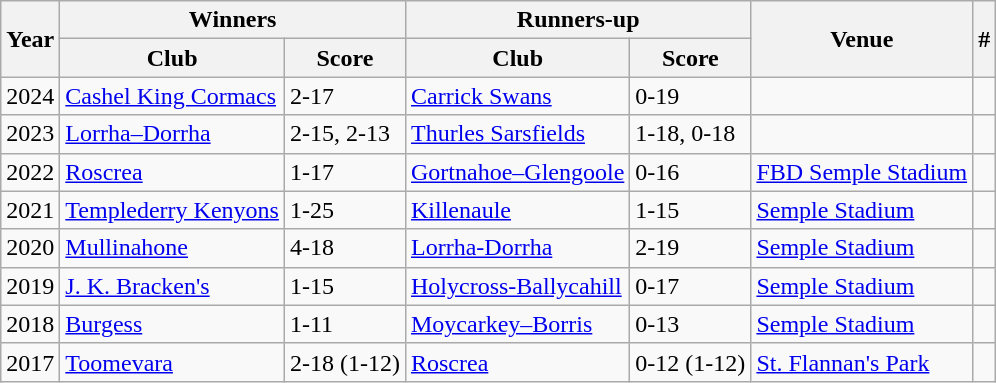<table class="wikitable plainrowheaders sortable">
<tr>
<th rowspan="2" scope="col">Year</th>
<th colspan="2" scope="col">Winners</th>
<th colspan="2" scope="col">Runners-up</th>
<th rowspan="2" scope="col">Venue</th>
<th rowspan="2" scope="col">#</th>
</tr>
<tr>
<th>Club</th>
<th>Score</th>
<th>Club</th>
<th>Score</th>
</tr>
<tr>
<td>2024</td>
<td><a href='#'>Cashel King Cormacs</a></td>
<td>2-17</td>
<td><a href='#'>Carrick Swans</a></td>
<td>0-19</td>
<td></td>
<td></td>
</tr>
<tr>
<td>2023</td>
<td><a href='#'>Lorrha–Dorrha</a></td>
<td>2-15, 2-13</td>
<td><a href='#'>Thurles Sarsfields</a></td>
<td>1-18, 0-18</td>
<td></td>
<td></td>
</tr>
<tr>
<td>2022</td>
<td> <a href='#'>Roscrea</a></td>
<td>1-17</td>
<td> <a href='#'>Gortnahoe–Glengoole</a></td>
<td>0-16</td>
<td><a href='#'>FBD Semple Stadium</a></td>
<td></td>
</tr>
<tr>
<td>2021</td>
<td> <a href='#'>Templederry Kenyons</a></td>
<td>1-25</td>
<td> <a href='#'>Killenaule</a></td>
<td>1-15</td>
<td><a href='#'>Semple Stadium</a></td>
<td></td>
</tr>
<tr>
<td>2020</td>
<td> <a href='#'>Mullinahone</a></td>
<td>4-18</td>
<td> <a href='#'>Lorrha-Dorrha</a></td>
<td>2-19</td>
<td><a href='#'>Semple Stadium</a></td>
<td></td>
</tr>
<tr>
<td>2019</td>
<td> <a href='#'>J. K. Bracken's</a></td>
<td>1-15</td>
<td> <a href='#'>Holycross-Ballycahill</a></td>
<td>0-17</td>
<td><a href='#'>Semple Stadium</a></td>
<td></td>
</tr>
<tr>
<td>2018</td>
<td> <a href='#'>Burgess</a></td>
<td>1-11</td>
<td> <a href='#'>Moycarkey–Borris</a></td>
<td>0-13</td>
<td><a href='#'>Semple Stadium</a></td>
<td></td>
</tr>
<tr>
<td>2017</td>
<td> <a href='#'>Toomevara</a></td>
<td>2-18 (1-12)</td>
<td> <a href='#'>Roscrea</a></td>
<td>0-12 (1-12)</td>
<td><a href='#'>St. Flannan's Park</a></td>
<td></td>
</tr>
</table>
